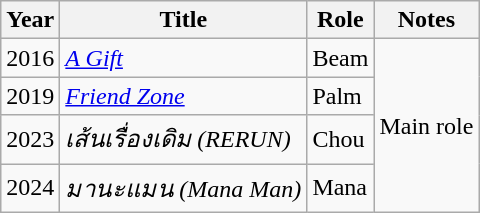<table class="wikitable sortable">
<tr>
<th>Year</th>
<th>Title</th>
<th>Role</th>
<th class="unsortable">Notes</th>
</tr>
<tr>
<td>2016</td>
<td><em><a href='#'>A Gift</a></em></td>
<td>Beam</td>
<td rowspan="4">Main role</td>
</tr>
<tr>
<td>2019</td>
<td><em><a href='#'>Friend Zone</a></em></td>
<td>Palm</td>
</tr>
<tr>
<td>2023</td>
<td><em>เส้นเรื่องเดิม (RERUN)</em></td>
<td>Chou</td>
</tr>
<tr>
<td>2024</td>
<td><em>มานะแมน (Mana Man)</em></td>
<td>Mana</td>
</tr>
</table>
